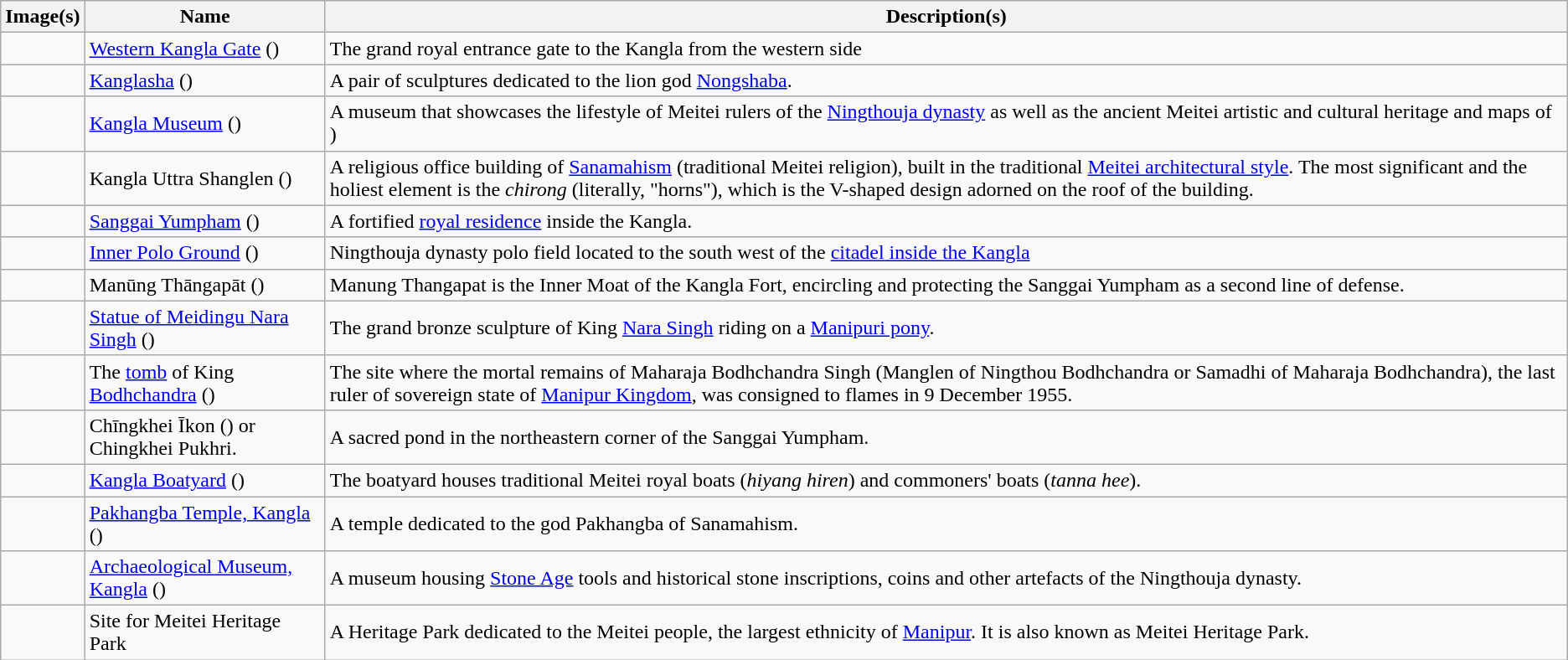<table class="wikitable">
<tr>
<th>Image(s)</th>
<th>Name</th>
<th>Description(s)</th>
</tr>
<tr>
<td></td>
<td><a href='#'>Western Kangla Gate</a> ()</td>
<td>The grand royal entrance gate to the Kangla from the western side</td>
</tr>
<tr>
<td></td>
<td><a href='#'>Kanglasha</a> ()</td>
<td>A pair of sculptures dedicated to the lion god <a href='#'>Nongshaba</a>.</td>
</tr>
<tr>
<td></td>
<td><a href='#'>Kangla Museum</a> ()</td>
<td>A museum that showcases the lifestyle of Meitei rulers of the <a href='#'>Ningthouja dynasty</a> as well as the ancient Meitei artistic and cultural heritage and maps of )</td>
</tr>
<tr>
<td></td>
<td>Kangla Uttra Shanglen  ()</td>
<td>A religious office building of <a href='#'>Sanamahism</a> (traditional Meitei religion), built in the traditional <a href='#'>Meitei architectural style</a>. The most significant and the holiest element is the <em>chirong</em> (literally, "horns"), which is the V-shaped design adorned on the roof of the building.</td>
</tr>
<tr>
<td></td>
<td><a href='#'>Sanggai Yumpham</a> ()</td>
<td>A fortified <a href='#'>royal residence</a> inside the Kangla.</td>
</tr>
<tr>
<td></td>
<td><a href='#'>Inner Polo Ground</a> ()</td>
<td>Ningthouja dynasty polo field located to the south west of the <a href='#'>citadel inside the Kangla</a></td>
</tr>
<tr>
<td></td>
<td>Manūng Thāngapāt ()</td>
<td>Manung Thangapat is the Inner Moat of the Kangla Fort, encircling and protecting the Sanggai Yumpham as a second line of defense.</td>
</tr>
<tr>
<td></td>
<td><a href='#'>Statue of Meidingu Nara Singh</a> ()</td>
<td>The grand bronze sculpture of King <a href='#'>Nara Singh</a> riding on a <a href='#'>Manipuri pony</a>.</td>
</tr>
<tr>
<td></td>
<td>The <a href='#'>tomb</a> of King <a href='#'>Bodhchandra</a> ()</td>
<td>The site where the mortal remains of Maharaja Bodhchandra Singh (Manglen of Ningthou Bodhchandra or Samadhi of Maharaja Bodhchandra), the last ruler of sovereign state of <a href='#'>Manipur Kingdom</a>, was consigned to flames in 9 December 1955.</td>
</tr>
<tr>
<td></td>
<td>Chīngkhei Īkon () or Chingkhei Pukhri.</td>
<td>A sacred pond in the northeastern corner of the Sanggai Yumpham.</td>
</tr>
<tr>
<td></td>
<td><a href='#'>Kangla Boatyard</a> ()</td>
<td>The boatyard houses traditional Meitei royal boats (<em>hiyang hiren</em>) and commoners' boats (<em>tanna hee</em>).</td>
</tr>
<tr>
<td></td>
<td><a href='#'>Pakhangba Temple, Kangla</a> ()</td>
<td>A temple dedicated to the god Pakhangba of Sanamahism.</td>
</tr>
<tr>
<td></td>
<td><a href='#'>Archaeological Museum, Kangla</a> ()</td>
<td>A museum housing <a href='#'>Stone Age</a> tools and historical stone inscriptions, coins and other artefacts of the Ningthouja dynasty.</td>
</tr>
<tr>
<td></td>
<td>Site for Meitei Heritage Park</td>
<td>A Heritage Park dedicated to the Meitei people, the largest ethnicity of <a href='#'>Manipur</a>. It is also known as Meitei Heritage Park.</td>
</tr>
</table>
